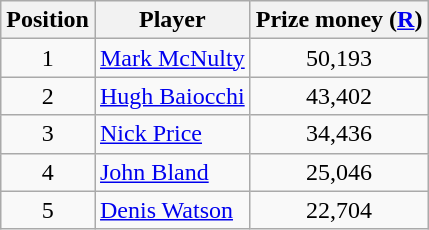<table class=wikitable>
<tr>
<th>Position</th>
<th>Player</th>
<th>Prize money (<a href='#'>R</a>)</th>
</tr>
<tr>
<td align=center>1</td>
<td> <a href='#'>Mark McNulty</a></td>
<td align=center>50,193</td>
</tr>
<tr>
<td align=center>2</td>
<td> <a href='#'>Hugh Baiocchi</a></td>
<td align=center>43,402</td>
</tr>
<tr>
<td align=center>3</td>
<td> <a href='#'>Nick Price</a></td>
<td align=center>34,436</td>
</tr>
<tr>
<td align=center>4</td>
<td> <a href='#'>John Bland</a></td>
<td align=center>25,046</td>
</tr>
<tr>
<td align=center>5</td>
<td> <a href='#'>Denis Watson</a></td>
<td align=center>22,704</td>
</tr>
</table>
